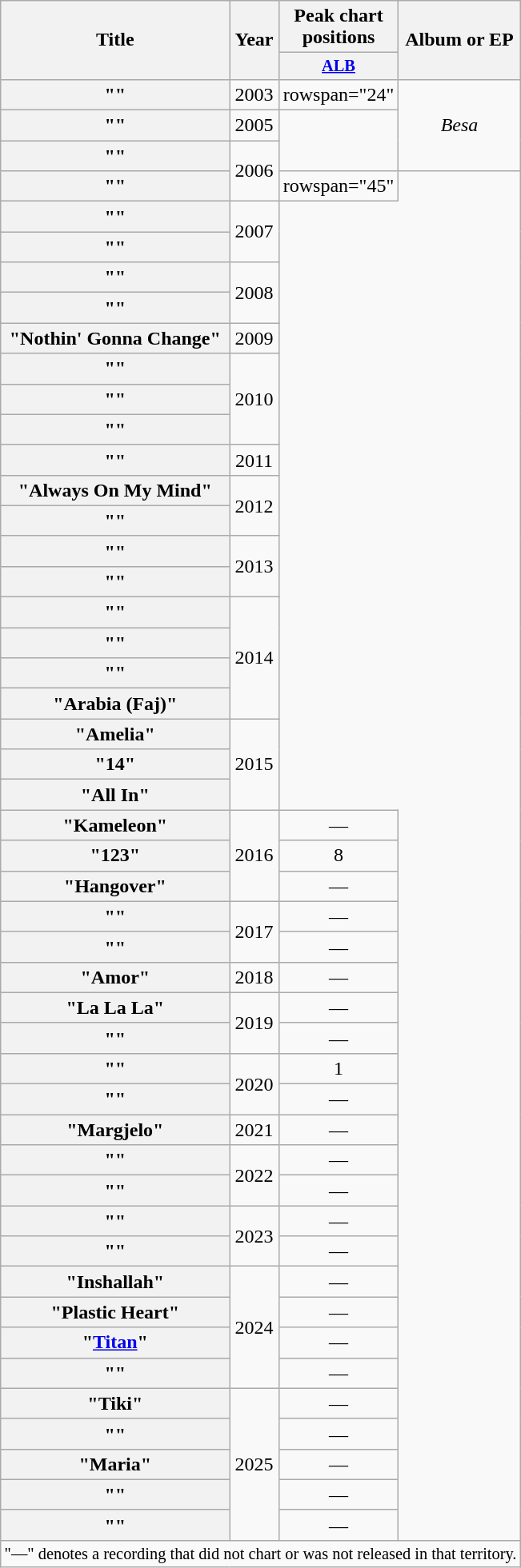<table class="wikitable plainrowheaders" style="text-align:center;">
<tr>
<th scope="col" rowspan="2">Title</th>
<th scope="col" rowspan="2">Year</th>
<th scope="col" colspan="1">Peak chart positions</th>
<th scope="col" rowspan="2">Album or EP</th>
</tr>
<tr>
<th scope="col" style="width:3em;font-size:85%;"><a href='#'>ALB</a><br></th>
</tr>
<tr>
<th scope="row">""<br></th>
<td>2003</td>
<td>rowspan="24" </td>
<td rowspan="3"><em>Besa</em></td>
</tr>
<tr>
<th scope="row">""</th>
<td>2005</td>
</tr>
<tr>
<th scope="row">""</th>
<td rowspan="2">2006</td>
</tr>
<tr>
<th scope="row">""</th>
<td>rowspan="45" </td>
</tr>
<tr>
<th scope="row">""</th>
<td rowspan="2">2007</td>
</tr>
<tr>
<th scope="row">""</th>
</tr>
<tr>
<th scope="row">""</th>
<td rowspan="2">2008</td>
</tr>
<tr>
<th scope="row">""</th>
</tr>
<tr>
<th scope="row">"Nothin' Gonna Change"</th>
<td>2009</td>
</tr>
<tr>
<th scope="row">""</th>
<td rowspan="3">2010</td>
</tr>
<tr>
<th scope="row">""<br></th>
</tr>
<tr>
<th scope="row">""</th>
</tr>
<tr>
<th scope="row">""</th>
<td>2011</td>
</tr>
<tr>
<th scope="row">"Always On My Mind"</th>
<td rowspan="2">2012</td>
</tr>
<tr>
<th scope="row">""</th>
</tr>
<tr>
<th scope="row">""</th>
<td rowspan="2">2013</td>
</tr>
<tr>
<th scope="row">""</th>
</tr>
<tr>
<th scope="row">""<br></th>
<td rowspan="4">2014</td>
</tr>
<tr>
<th scope="row">""</th>
</tr>
<tr>
<th scope="row">""<br></th>
</tr>
<tr>
<th scope="row">"Arabia (Faj)"<br></th>
</tr>
<tr>
<th scope="row">"Amelia"<br></th>
<td rowspan="3">2015</td>
</tr>
<tr>
<th scope="row">"14"</th>
</tr>
<tr>
<th scope="row">"All In"</th>
</tr>
<tr>
<th scope="row">"Kameleon"<br></th>
<td rowspan="3">2016</td>
<td>—</td>
</tr>
<tr>
<th scope="row">"123"<br></th>
<td>8</td>
</tr>
<tr>
<th scope="row">"Hangover"</th>
<td>—</td>
</tr>
<tr>
<th scope="row">""</th>
<td rowspan="2">2017</td>
<td>—</td>
</tr>
<tr>
<th scope="row">""<br></th>
<td>—</td>
</tr>
<tr>
<th scope="row">"Amor"</th>
<td>2018</td>
<td>—</td>
</tr>
<tr>
<th scope="row">"La La La"</th>
<td rowspan="2">2019</td>
<td>—</td>
</tr>
<tr>
<th scope="row">""</th>
<td>—</td>
</tr>
<tr>
<th scope="row">""<br></th>
<td rowspan="2">2020</td>
<td>1</td>
</tr>
<tr>
<th scope="row">""<br></th>
<td>—</td>
</tr>
<tr>
<th scope="row">"Margjelo"<br></th>
<td>2021</td>
<td>—</td>
</tr>
<tr>
<th scope="row">""</th>
<td rowspan="2">2022</td>
<td>—</td>
</tr>
<tr>
<th scope="row">""<br></th>
<td>—</td>
</tr>
<tr>
<th scope="row">""</th>
<td rowspan="2">2023</td>
<td>—</td>
</tr>
<tr>
<th scope="row">""<br></th>
<td>—</td>
</tr>
<tr>
<th scope="row">"Inshallah"<br></th>
<td rowspan="4">2024</td>
<td>—</td>
</tr>
<tr>
<th scope="row">"Plastic Heart"<br></th>
<td>—</td>
</tr>
<tr>
<th scope="row">"<a href='#'>Titan</a>"</th>
<td>—</td>
</tr>
<tr>
<th scope="row">""<br></th>
<td>—</td>
</tr>
<tr>
<th scope="row">"Tiki"</th>
<td rowspan="5">2025</td>
<td>—</td>
</tr>
<tr>
<th scope="row">""<br></th>
<td>—</td>
</tr>
<tr>
<th scope="row">"Maria"<br></th>
<td>—</td>
</tr>
<tr>
<th scope="row">""<br></th>
<td>—</td>
</tr>
<tr>
<th scope="row">""<br></th>
<td>—</td>
</tr>
<tr>
<td colspan="4" style="font-size:85%">"—" denotes a recording that did not chart or was not released in that territory.</td>
</tr>
</table>
